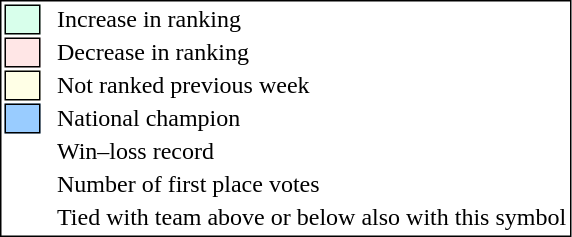<table style="border:1px solid black;">
<tr>
<td style="background:#D8FFEB; width:20px; border:1px solid black;"></td>
<td> </td>
<td>Increase in ranking</td>
</tr>
<tr>
<td style="background:#FFE6E6; width:20px; border:1px solid black;"></td>
<td> </td>
<td>Decrease in ranking</td>
</tr>
<tr>
<td style="background:#FFFFE6; width:20px; border:1px solid black;"></td>
<td> </td>
<td>Not ranked previous week</td>
</tr>
<tr>
<td style="background:#9cf; width:20px; border:1px solid black;"></td>
<td> </td>
<td>National champion</td>
</tr>
<tr>
<td></td>
<td> </td>
<td>Win–loss record</td>
</tr>
<tr>
<td></td>
<td> </td>
<td>Number of first place votes</td>
</tr>
<tr>
<td></td>
<td></td>
<td>Tied with team above or below also with this symbol</td>
</tr>
</table>
